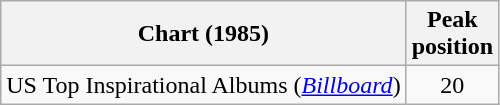<table class="wikitable">
<tr>
<th>Chart (1985)</th>
<th>Peak<br>position</th>
</tr>
<tr>
<td>US Top Inspirational Albums (<em><a href='#'>Billboard</a></em>)</td>
<td style="text-align:center;">20</td>
</tr>
</table>
